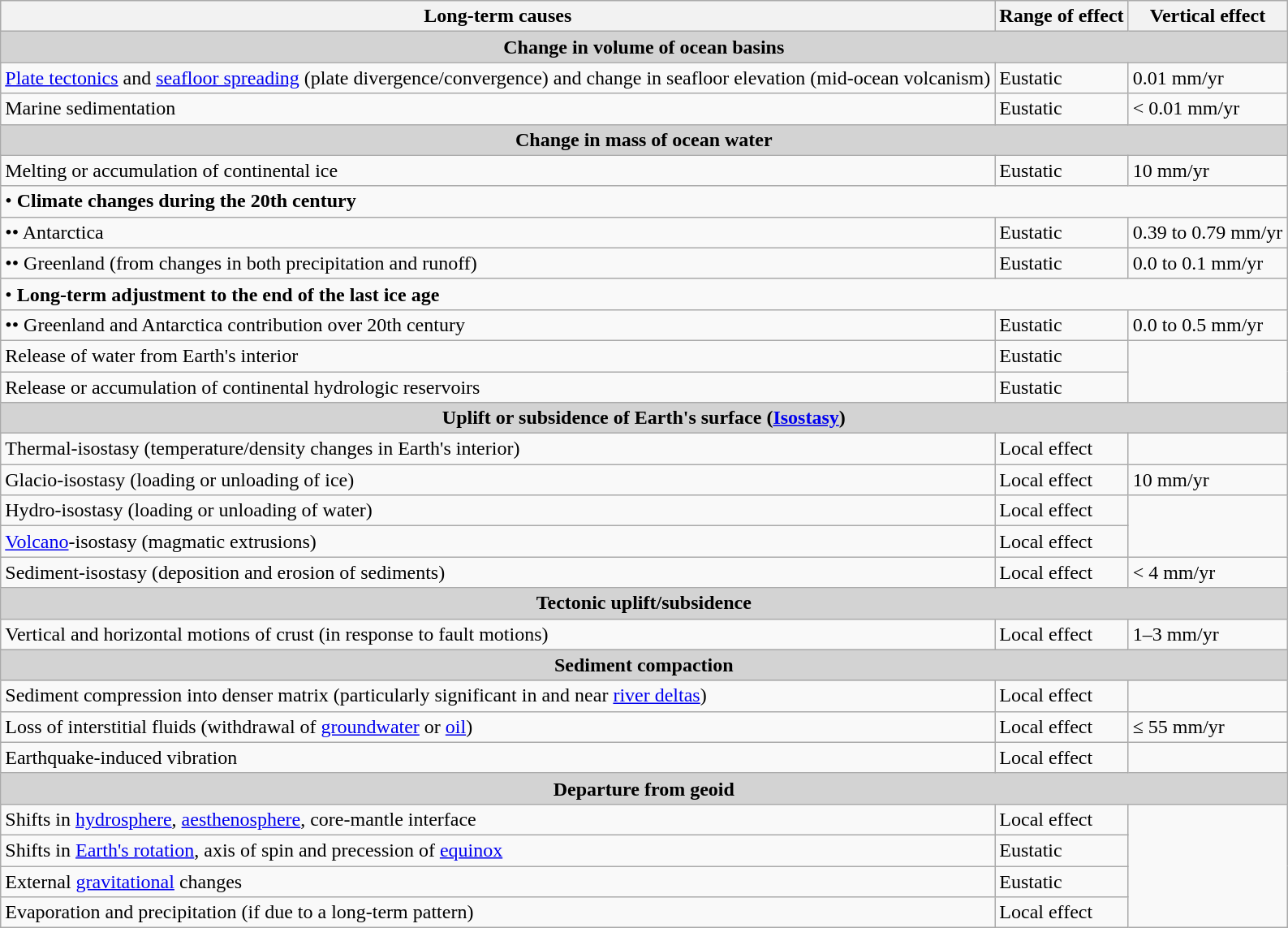<table class="wikitable">
<tr>
<th>Long-term causes</th>
<th>Range of effect</th>
<th>Vertical effect</th>
</tr>
<tr>
<th colspan="3" style="background:lightgrey;">Change in volume of ocean basins</th>
</tr>
<tr>
<td><a href='#'>Plate tectonics</a> and <a href='#'>seafloor spreading</a> (plate divergence/convergence) and change in seafloor elevation (mid-ocean volcanism)</td>
<td>Eustatic</td>
<td>0.01 mm/yr</td>
</tr>
<tr>
<td>Marine sedimentation</td>
<td>Eustatic</td>
<td>< 0.01 mm/yr</td>
</tr>
<tr>
<th colspan="3" style="background:lightgrey;">Change in mass of ocean water</th>
</tr>
<tr>
<td>Melting or accumulation of continental ice</td>
<td>Eustatic</td>
<td>10 mm/yr</td>
</tr>
<tr>
<td colspan="3">• <strong>Climate changes during the 20th century</strong></td>
</tr>
<tr>
<td>•• Antarctica</td>
<td>Eustatic</td>
<td>0.39 to 0.79 mm/yr</td>
</tr>
<tr>
<td>•• Greenland (from changes in both precipitation and runoff)</td>
<td>Eustatic</td>
<td>0.0 to 0.1 mm/yr</td>
</tr>
<tr>
<td colspan="3">• <strong>Long-term adjustment to the end of the last ice age</strong></td>
</tr>
<tr>
<td>•• Greenland and Antarctica contribution over 20th century</td>
<td>Eustatic</td>
<td>0.0 to 0.5 mm/yr</td>
</tr>
<tr>
<td>Release of water from Earth's interior</td>
<td>Eustatic</td>
</tr>
<tr>
<td>Release or accumulation of continental hydrologic reservoirs</td>
<td>Eustatic</td>
</tr>
<tr>
<th colspan="3" style="background:lightgrey;">Uplift or subsidence of Earth's surface (<a href='#'>Isostasy</a>)</th>
</tr>
<tr>
<td>Thermal-isostasy (temperature/density changes in Earth's interior)</td>
<td>Local effect</td>
</tr>
<tr>
<td>Glacio-isostasy (loading or unloading of ice)</td>
<td>Local effect</td>
<td>10 mm/yr</td>
</tr>
<tr>
<td>Hydro-isostasy (loading or unloading of water)</td>
<td>Local effect</td>
</tr>
<tr>
<td><a href='#'>Volcano</a>-isostasy (magmatic extrusions)</td>
<td>Local effect</td>
</tr>
<tr>
<td>Sediment-isostasy (deposition and erosion of sediments)</td>
<td>Local effect</td>
<td>< 4 mm/yr</td>
</tr>
<tr>
<th colspan="3" style="background:lightgrey;">Tectonic uplift/subsidence</th>
</tr>
<tr>
<td>Vertical and horizontal motions of crust (in response to fault motions)</td>
<td>Local effect</td>
<td>1–3 mm/yr</td>
</tr>
<tr>
<th colspan="3" style="background:lightgrey;">Sediment compaction</th>
</tr>
<tr>
<td>Sediment compression into denser matrix (particularly significant in and near <a href='#'>river deltas</a>)</td>
<td>Local effect</td>
</tr>
<tr>
<td>Loss of interstitial fluids (withdrawal of <a href='#'>groundwater</a> or <a href='#'>oil</a>)</td>
<td>Local effect</td>
<td>≤ 55 mm/yr</td>
</tr>
<tr>
<td>Earthquake-induced vibration</td>
<td>Local effect</td>
</tr>
<tr>
<th colspan="3" style="background:lightgrey;">Departure from geoid</th>
</tr>
<tr>
<td>Shifts in <a href='#'>hydrosphere</a>, <a href='#'>aesthenosphere</a>, core-mantle interface</td>
<td>Local effect</td>
</tr>
<tr>
<td>Shifts in <a href='#'>Earth's rotation</a>, axis of spin and precession of <a href='#'>equinox</a></td>
<td>Eustatic</td>
</tr>
<tr>
<td>External <a href='#'>gravitational</a> changes</td>
<td>Eustatic</td>
</tr>
<tr>
<td>Evaporation and precipitation (if due to a long-term pattern)</td>
<td>Local effect</td>
</tr>
</table>
